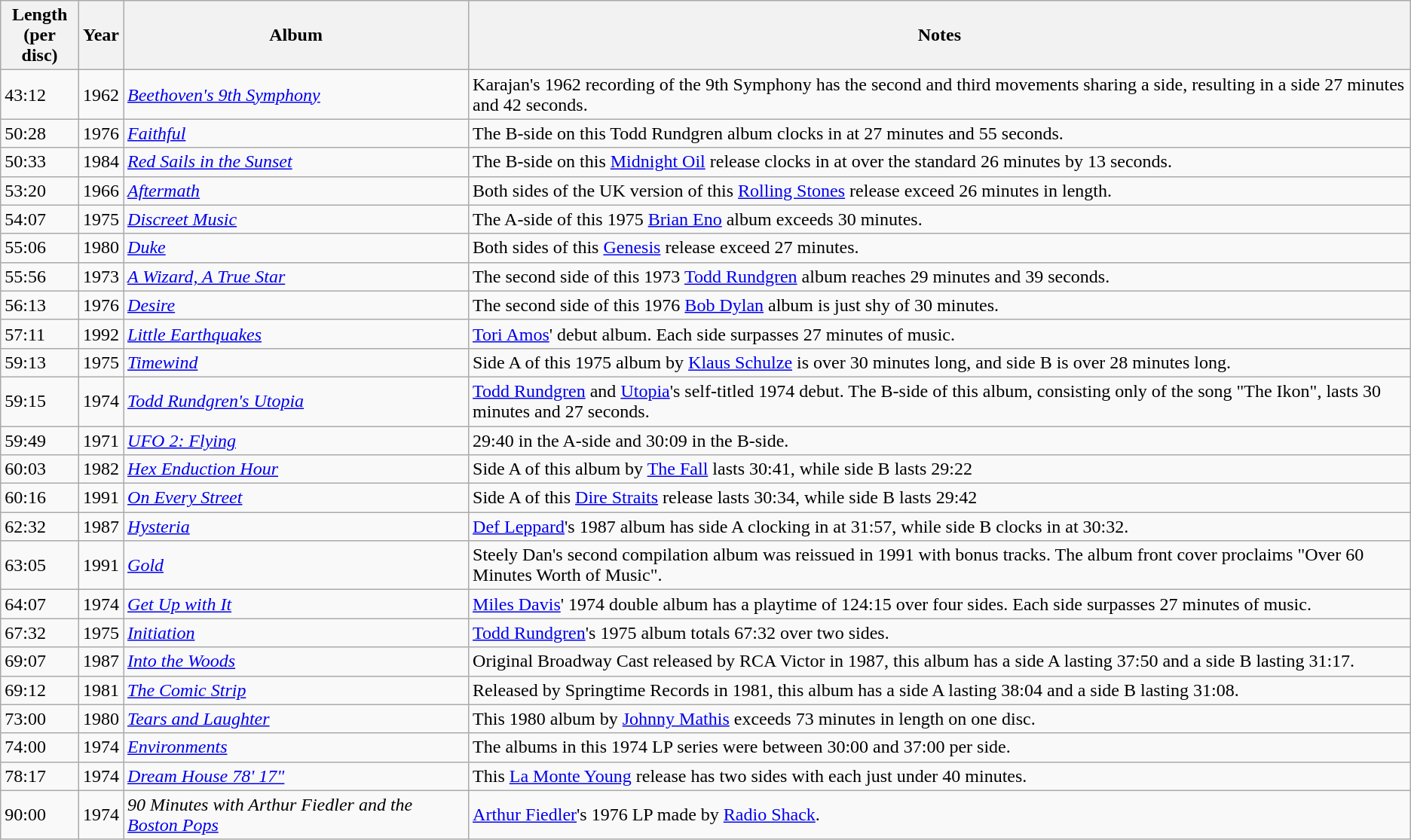<table class="wikitable sortable">
<tr>
<th>Length<br>(per disc)</th>
<th>Year</th>
<th>Album</th>
<th>Notes</th>
</tr>
<tr>
<td>43:12</td>
<td>1962</td>
<td><em><a href='#'>Beethoven's 9th Symphony</a></em></td>
<td>Karajan's 1962 recording of the 9th Symphony has the second and third movements sharing a side, resulting in a side 27 minutes and 42 seconds.</td>
</tr>
<tr>
<td>50:28</td>
<td>1976</td>
<td><em><a href='#'>Faithful</a></em></td>
<td>The B-side on this Todd Rundgren album clocks in at 27 minutes and 55 seconds.</td>
</tr>
<tr>
<td>50:33</td>
<td>1984</td>
<td><em><a href='#'>Red Sails in the Sunset</a></em></td>
<td>The B-side on this <a href='#'>Midnight Oil</a> release clocks in at over the standard 26 minutes by 13 seconds.</td>
</tr>
<tr>
<td>53:20</td>
<td>1966</td>
<td><em><a href='#'>Aftermath</a></em></td>
<td>Both sides of the UK version of this <a href='#'>Rolling Stones</a> release exceed 26 minutes in length.</td>
</tr>
<tr>
<td>54:07</td>
<td>1975</td>
<td><em><a href='#'>Discreet Music</a></em></td>
<td>The A-side of this 1975 <a href='#'>Brian Eno</a> album exceeds 30 minutes.</td>
</tr>
<tr>
<td>55:06</td>
<td>1980</td>
<td><em><a href='#'>Duke</a></em></td>
<td>Both sides of this <a href='#'>Genesis</a> release exceed 27 minutes.</td>
</tr>
<tr>
<td>55:56</td>
<td>1973</td>
<td><em><a href='#'>A Wizard, A True Star</a></em></td>
<td>The second side of this 1973 <a href='#'>Todd Rundgren</a> album reaches 29 minutes and 39 seconds.</td>
</tr>
<tr>
<td>56:13</td>
<td>1976</td>
<td><em><a href='#'>Desire</a></em></td>
<td>The second side of this 1976 <a href='#'>Bob Dylan</a> album is just shy of 30 minutes.</td>
</tr>
<tr>
<td>57:11</td>
<td>1992</td>
<td><em><a href='#'>Little Earthquakes</a></em></td>
<td><a href='#'>Tori Amos</a>' debut album. Each side surpasses 27 minutes of music.</td>
</tr>
<tr>
<td>59:13</td>
<td>1975</td>
<td><em><a href='#'>Timewind</a></em></td>
<td>Side A of this 1975 album by <a href='#'>Klaus Schulze</a> is over 30 minutes long, and side B is over 28 minutes long.</td>
</tr>
<tr>
<td>59:15</td>
<td>1974</td>
<td><em><a href='#'>Todd Rundgren's Utopia</a></em></td>
<td><a href='#'>Todd Rundgren</a> and <a href='#'>Utopia</a>'s self-titled 1974 debut. The B-side of this album, consisting only of the song "The Ikon", lasts 30 minutes and 27 seconds.</td>
</tr>
<tr>
<td>59:49</td>
<td>1971</td>
<td><em><a href='#'>UFO 2: Flying</a></em></td>
<td>29:40 in the A-side and 30:09 in the B-side.</td>
</tr>
<tr>
<td>60:03</td>
<td>1982</td>
<td><em><a href='#'>Hex Enduction Hour</a></em></td>
<td>Side A of this album by <a href='#'>The Fall</a> lasts 30:41, while side B lasts 29:22</td>
</tr>
<tr>
<td>60:16</td>
<td>1991</td>
<td><em><a href='#'>On Every Street</a></em></td>
<td>Side A of this <a href='#'>Dire Straits</a> release lasts 30:34, while side B lasts 29:42</td>
</tr>
<tr>
<td>62:32</td>
<td>1987</td>
<td><a href='#'><em>Hysteria</em></a></td>
<td><a href='#'>Def Leppard</a>'s 1987 album has side A clocking in at 31:57, while side B clocks in at 30:32.</td>
</tr>
<tr>
<td>63:05</td>
<td>1991</td>
<td><em><a href='#'>Gold</a></em></td>
<td>Steely Dan's second compilation album was reissued in 1991 with bonus tracks. The album front cover proclaims "Over 60 Minutes Worth of Music".</td>
</tr>
<tr>
<td>64:07</td>
<td>1974</td>
<td><em><a href='#'>Get Up with It</a></em></td>
<td><a href='#'>Miles Davis</a>' 1974 double album has a playtime of 124:15 over four sides. Each side surpasses 27 minutes of music.</td>
</tr>
<tr>
<td>67:32</td>
<td>1975</td>
<td><em><a href='#'>Initiation</a></em></td>
<td><a href='#'>Todd Rundgren</a>'s 1975 album totals 67:32 over two sides.</td>
</tr>
<tr>
<td>69:07</td>
<td>1987</td>
<td><em><a href='#'>Into the Woods</a></em></td>
<td>Original Broadway Cast released by RCA Victor in 1987, this album has a side A lasting 37:50 and a side B lasting 31:17.</td>
</tr>
<tr>
<td>69:12</td>
<td>1981</td>
<td><em><a href='#'>The Comic Strip</a></em></td>
<td>Released by Springtime Records in 1981, this album has a side A lasting 38:04 and a side B lasting 31:08.</td>
</tr>
<tr>
<td>73:00</td>
<td>1980</td>
<td><em><a href='#'>Tears and Laughter</a></em></td>
<td>This 1980 album by <a href='#'>Johnny Mathis</a> exceeds 73 minutes in length on one disc.</td>
</tr>
<tr>
<td>74:00</td>
<td>1974</td>
<td><em><a href='#'>Environments</a></em></td>
<td>The albums in this 1974 LP series were between 30:00 and 37:00 per side.</td>
</tr>
<tr>
<td>78:17</td>
<td>1974</td>
<td><em><a href='#'>Dream House 78' 17"</a></em></td>
<td>This <a href='#'>La Monte Young</a> release has two sides with each just under 40 minutes.</td>
</tr>
<tr>
<td>90:00</td>
<td>1974</td>
<td><em>90 Minutes with Arthur Fiedler and the <a href='#'>Boston Pops</a></em></td>
<td><a href='#'>Arthur Fiedler</a>'s 1976 LP made by <a href='#'>Radio Shack</a>.</td>
</tr>
</table>
